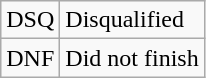<table class="wikitable">
<tr>
<td style="text-align:center;">DSQ</td>
<td>Disqualified</td>
</tr>
<tr>
<td style="text-align:center;">DNF</td>
<td>Did not finish</td>
</tr>
</table>
